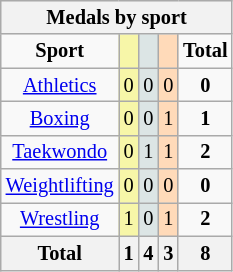<table class=wikitable style="font-size:85%">
<tr bgcolor=efefef>
<th colspan=5><strong>Medals by sport</strong></th>
</tr>
<tr style="text-align:center">
<td><strong>Sport</strong></td>
<td bgcolor=#f7f6a8></td>
<td bgcolor=#dce5e5></td>
<td bgcolor=#ffdab9></td>
<td><strong>Total</strong></td>
</tr>
<tr style="text-align:center">
<td><a href='#'>Athletics</a></td>
<td bgcolor=F7F6A8>0</td>
<td bgcolor=DCE5E5>0</td>
<td bgcolor=FFDAB9>0</td>
<td><strong>0</strong></td>
</tr>
<tr style="text-align:center">
<td><a href='#'>Boxing</a></td>
<td bgcolor=F7F6A8>0</td>
<td bgcolor=DCE5E5>0</td>
<td bgcolor=FFDAB9>1</td>
<td><strong>1</strong></td>
</tr>
<tr style="text-align:center">
<td><a href='#'>Taekwondo</a></td>
<td bgcolor=F7F6A8>0</td>
<td bgcolor=DCE5E5>1</td>
<td bgcolor=FFDAB9>1</td>
<td><strong>2</strong></td>
</tr>
<tr style="text-align:center">
<td><a href='#'>Weightlifting</a></td>
<td bgcolor=F7F6A8>0</td>
<td bgcolor=DCE5E5>0</td>
<td bgcolor=FFDAB9>0</td>
<td><strong>0</strong></td>
</tr>
<tr style="text-align:center">
<td><a href='#'>Wrestling</a></td>
<td bgcolor=F7F6A8>1</td>
<td bgcolor=DCE5E5>0</td>
<td bgcolor=FFDAB9>1</td>
<td><strong>2</strong></td>
</tr>
<tr class="sortbottom">
<th>Total</th>
<th>1</th>
<th>4</th>
<th>3</th>
<th>8</th>
</tr>
</table>
